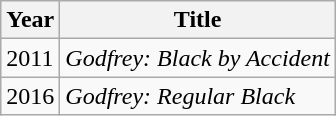<table class="wikitable">
<tr>
<th>Year</th>
<th>Title</th>
</tr>
<tr>
<td>2011</td>
<td><em>Godfrey: Black by Accident</em></td>
</tr>
<tr>
<td>2016</td>
<td><em>Godfrey: Regular Black</em></td>
</tr>
</table>
